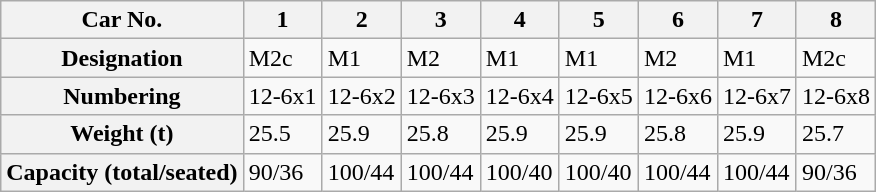<table class="wikitable">
<tr>
<th>Car No.</th>
<th>1</th>
<th>2</th>
<th>3</th>
<th>4</th>
<th>5</th>
<th>6</th>
<th>7</th>
<th>8</th>
</tr>
<tr>
<th>Designation</th>
<td>M2c</td>
<td>M1</td>
<td>M2</td>
<td>M1</td>
<td>M1</td>
<td>M2</td>
<td>M1</td>
<td>M2c</td>
</tr>
<tr>
<th>Numbering</th>
<td>12-6x1</td>
<td>12-6x2</td>
<td>12-6x3</td>
<td>12-6x4</td>
<td>12-6x5</td>
<td>12-6x6</td>
<td>12-6x7</td>
<td>12-6x8</td>
</tr>
<tr>
<th>Weight (t)</th>
<td>25.5</td>
<td>25.9</td>
<td>25.8</td>
<td>25.9</td>
<td>25.9</td>
<td>25.8</td>
<td>25.9</td>
<td>25.7</td>
</tr>
<tr>
<th>Capacity (total/seated)</th>
<td>90/36</td>
<td>100/44</td>
<td>100/44</td>
<td>100/40</td>
<td>100/40</td>
<td>100/44</td>
<td>100/44</td>
<td>90/36</td>
</tr>
</table>
